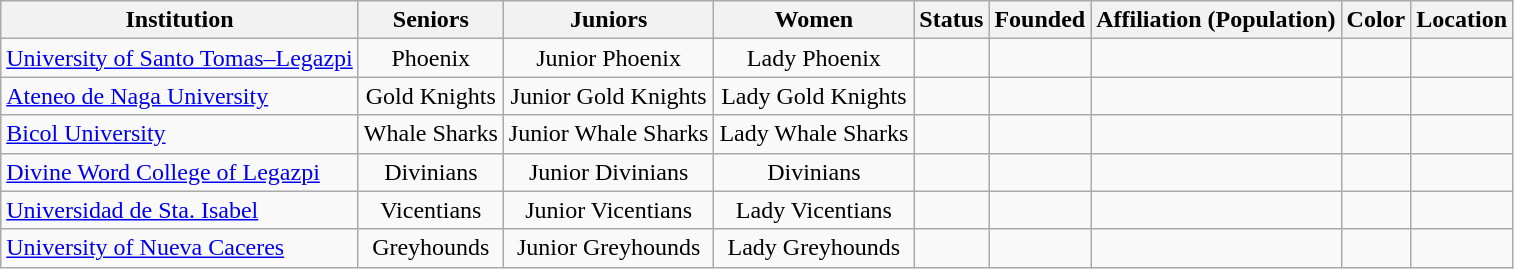<table class="wikitable sortable">
<tr>
<th>Institution</th>
<th>Seniors</th>
<th>Juniors</th>
<th>Women</th>
<th>Status</th>
<th>Founded</th>
<th>Affiliation (Population)</th>
<th>Color</th>
<th>Location</th>
</tr>
<tr>
<td><a href='#'>University of Santo Tomas–Legazpi</a></td>
<td align="center">Phoenix</td>
<td align="center">Junior Phoenix</td>
<td align="center">Lady Phoenix</td>
<td align="center"></td>
<td align="center"></td>
<td align="center"></td>
<td align="center"></td>
<td align="center"></td>
</tr>
<tr>
<td><a href='#'>Ateneo de Naga University</a></td>
<td align="center">Gold Knights</td>
<td align="center">Junior Gold Knights</td>
<td align="center">Lady Gold Knights</td>
<td align="center"></td>
<td align="center"></td>
<td align="center"></td>
<td align="center"></td>
<td align="center"></td>
</tr>
<tr>
<td><a href='#'>Bicol University</a></td>
<td align="center">Whale Sharks</td>
<td align="center">Junior Whale Sharks</td>
<td align="center">Lady Whale Sharks</td>
<td align="center"></td>
<td align="center"></td>
<td align="center"></td>
<td align="center"></td>
<td align="center"></td>
</tr>
<tr>
<td><a href='#'>Divine Word College of Legazpi</a></td>
<td align="center">Divinians</td>
<td align="center">Junior Divinians</td>
<td align="center">Divinians</td>
<td align="center"></td>
<td align="center"></td>
<td align="center"></td>
<td align="center"></td>
<td align="center"></td>
</tr>
<tr>
<td><a href='#'>Universidad de Sta. Isabel</a></td>
<td align="center">Vicentians</td>
<td align="center">Junior Vicentians</td>
<td align="center">Lady Vicentians</td>
<td align="center"></td>
<td align="center"></td>
<td align="center"></td>
<td align="center"></td>
<td align="center"></td>
</tr>
<tr>
<td><a href='#'>University of Nueva Caceres</a></td>
<td align="center">Greyhounds</td>
<td align="center">Junior Greyhounds</td>
<td align="center">Lady Greyhounds</td>
<td align="center"></td>
<td align="center"></td>
<td align="center"></td>
<td align="center"></td>
<td align="center"></td>
</tr>
</table>
